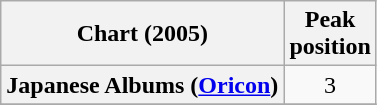<table class="wikitable plainrowheaders">
<tr>
<th>Chart (2005)</th>
<th>Peak<br>position</th>
</tr>
<tr>
<th scope="row">Japanese Albums (<a href='#'>Oricon</a>)</th>
<td style="text-align:center;">3</td>
</tr>
<tr>
</tr>
</table>
